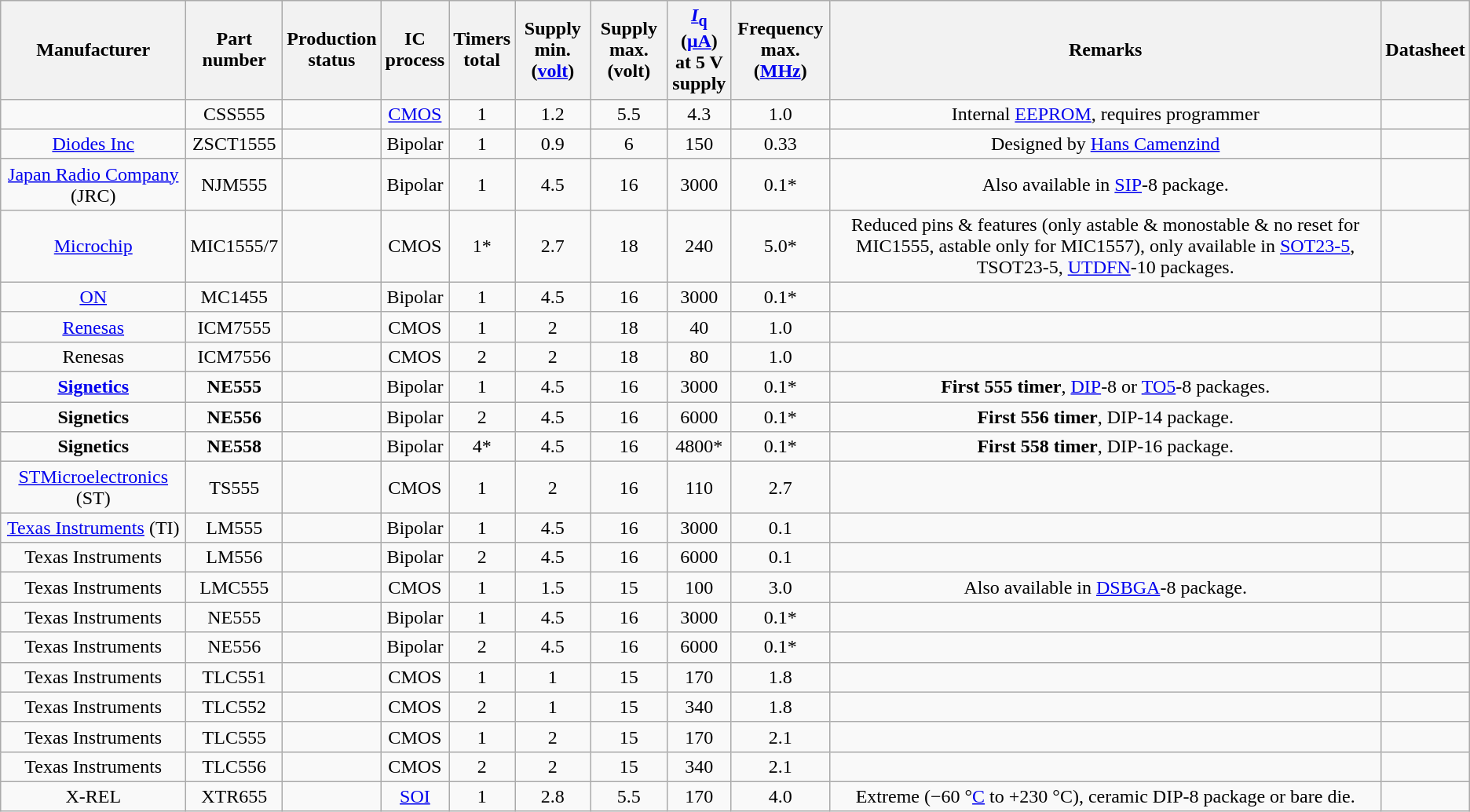<table class="wikitable sortable" style="text-align: center;">
<tr>
<th>Manufacturer</th>
<th>Part<br>number</th>
<th>Production<br>status</th>
<th>IC<br>process</th>
<th>Timers<br>total</th>
<th>Supply<br>min. (<a href='#'>volt</a>)</th>
<th>Supply<br>max. (volt)</th>
<th><a href='#'><em>I</em><sub>q</sub></a> (<a href='#'>μA</a>)<br>at 5 V<br>supply<br></th>
<th>Frequency<br>max. (<a href='#'>MHz</a>)</th>
<th class="unsortable">Remarks</th>
<th class="unsortable">Datasheet</th>
</tr>
<tr>
<td></td>
<td>CSS555</td>
<td></td>
<td><a href='#'>CMOS</a></td>
<td>1</td>
<td>1.2</td>
<td>5.5</td>
<td>4.3</td>
<td>1.0</td>
<td>Internal <a href='#'>EEPROM</a>, requires programmer</td>
<td></td>
</tr>
<tr>
<td><a href='#'>Diodes Inc</a></td>
<td>ZSCT1555</td>
<td></td>
<td>Bipolar</td>
<td>1</td>
<td>0.9</td>
<td>6</td>
<td>150</td>
<td>0.33</td>
<td>Designed by <a href='#'>Hans Camenzind</a></td>
<td></td>
</tr>
<tr>
<td><a href='#'>Japan Radio Company</a> (JRC)</td>
<td>NJM555</td>
<td></td>
<td>Bipolar</td>
<td>1</td>
<td>4.5</td>
<td>16</td>
<td>3000</td>
<td>0.1*</td>
<td>Also available in <a href='#'>SIP</a>-8 package.</td>
<td></td>
</tr>
<tr>
<td><a href='#'>Microchip</a></td>
<td>MIC1555/7</td>
<td></td>
<td>CMOS</td>
<td>1*</td>
<td>2.7</td>
<td>18</td>
<td>240</td>
<td>5.0*</td>
<td>Reduced pins & features (only astable & monostable & no reset for MIC1555, astable only for MIC1557), only available in <a href='#'>SOT23-5</a>, TSOT23-5, <a href='#'>UTDFN</a>-10 packages.</td>
<td></td>
</tr>
<tr>
<td><a href='#'>ON</a></td>
<td>MC1455</td>
<td></td>
<td>Bipolar</td>
<td>1</td>
<td>4.5</td>
<td>16</td>
<td>3000</td>
<td>0.1*</td>
<td></td>
<td></td>
</tr>
<tr>
<td><a href='#'>Renesas</a></td>
<td>ICM7555</td>
<td></td>
<td>CMOS</td>
<td>1</td>
<td>2</td>
<td>18</td>
<td>40</td>
<td>1.0</td>
<td></td>
<td></td>
</tr>
<tr>
<td>Renesas</td>
<td>ICM7556</td>
<td></td>
<td>CMOS</td>
<td>2</td>
<td>2</td>
<td>18</td>
<td>80</td>
<td>1.0</td>
<td></td>
<td></td>
</tr>
<tr>
<td><strong><a href='#'>Signetics</a></strong></td>
<td><strong>NE555</strong></td>
<td></td>
<td>Bipolar</td>
<td>1</td>
<td>4.5</td>
<td>16</td>
<td>3000</td>
<td>0.1*</td>
<td><strong>First 555 timer</strong>, <a href='#'>DIP</a>-8 or <a href='#'>TO5</a>-8 packages.</td>
<td></td>
</tr>
<tr>
<td><strong>Signetics</strong></td>
<td><strong>NE556</strong></td>
<td></td>
<td>Bipolar</td>
<td>2</td>
<td>4.5</td>
<td>16</td>
<td>6000</td>
<td>0.1*</td>
<td><strong>First 556 timer</strong>, DIP-14 package.</td>
<td></td>
</tr>
<tr>
<td><strong>Signetics</strong></td>
<td><strong>NE558</strong></td>
<td></td>
<td>Bipolar</td>
<td>4*</td>
<td>4.5</td>
<td>16</td>
<td>4800*</td>
<td>0.1*</td>
<td><strong>First 558 timer</strong>, DIP-16 package.</td>
<td></td>
</tr>
<tr>
<td><a href='#'>STMicroelectronics</a> (ST)</td>
<td>TS555</td>
<td></td>
<td>CMOS</td>
<td>1</td>
<td>2</td>
<td>16</td>
<td>110</td>
<td>2.7</td>
<td></td>
<td></td>
</tr>
<tr>
<td><a href='#'>Texas Instruments</a> (TI)</td>
<td>LM555</td>
<td></td>
<td>Bipolar</td>
<td>1</td>
<td>4.5</td>
<td>16</td>
<td>3000</td>
<td>0.1</td>
<td></td>
<td></td>
</tr>
<tr>
<td>Texas Instruments</td>
<td>LM556</td>
<td></td>
<td>Bipolar</td>
<td>2</td>
<td>4.5</td>
<td>16</td>
<td>6000</td>
<td>0.1</td>
<td></td>
<td></td>
</tr>
<tr>
<td>Texas Instruments</td>
<td>LMC555</td>
<td></td>
<td>CMOS</td>
<td>1</td>
<td>1.5</td>
<td>15</td>
<td>100</td>
<td>3.0</td>
<td>Also available in <a href='#'>DSBGA</a>-8 package.</td>
<td></td>
</tr>
<tr>
<td>Texas Instruments</td>
<td>NE555</td>
<td></td>
<td>Bipolar</td>
<td>1</td>
<td>4.5</td>
<td>16</td>
<td>3000</td>
<td>0.1*</td>
<td></td>
<td></td>
</tr>
<tr>
<td>Texas Instruments</td>
<td>NE556</td>
<td></td>
<td>Bipolar</td>
<td>2</td>
<td>4.5</td>
<td>16</td>
<td>6000</td>
<td>0.1*</td>
<td></td>
<td></td>
</tr>
<tr>
<td>Texas Instruments</td>
<td>TLC551</td>
<td></td>
<td>CMOS</td>
<td>1</td>
<td>1</td>
<td>15</td>
<td>170</td>
<td>1.8</td>
<td></td>
<td></td>
</tr>
<tr>
<td>Texas Instruments</td>
<td>TLC552</td>
<td></td>
<td>CMOS</td>
<td>2</td>
<td>1</td>
<td>15</td>
<td>340</td>
<td>1.8</td>
<td></td>
<td></td>
</tr>
<tr>
<td>Texas Instruments</td>
<td>TLC555</td>
<td></td>
<td>CMOS</td>
<td>1</td>
<td>2</td>
<td>15</td>
<td>170</td>
<td>2.1</td>
<td></td>
<td></td>
</tr>
<tr>
<td>Texas Instruments</td>
<td>TLC556</td>
<td></td>
<td>CMOS</td>
<td>2</td>
<td>2</td>
<td>15</td>
<td>340</td>
<td>2.1</td>
<td></td>
<td></td>
</tr>
<tr>
<td>X-REL</td>
<td>XTR655</td>
<td></td>
<td><a href='#'>SOI</a></td>
<td>1</td>
<td>2.8</td>
<td>5.5</td>
<td>170</td>
<td>4.0</td>
<td>Extreme (−60 °<a href='#'>C</a> to +230 °C), ceramic DIP-8 package or bare die.</td>
<td></td>
</tr>
</table>
